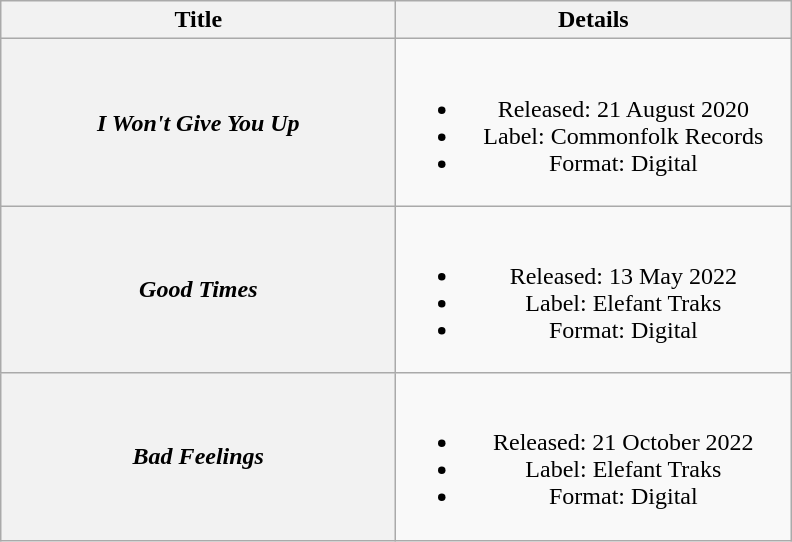<table class="wikitable plainrowheaders" style="text-align:center;" border="1">
<tr>
<th scope="col" rowspan="1" style="width:16em;">Title</th>
<th scope="col" rowspan="1" style="width:16em;">Details</th>
</tr>
<tr>
<th scope="row"><em>I Won't Give You Up</em> <br> </th>
<td><br><ul><li>Released: 21 August 2020</li><li>Label: Commonfolk Records</li><li>Format: Digital</li></ul></td>
</tr>
<tr>
<th scope="row"><em>Good Times</em></th>
<td><br><ul><li>Released: 13 May 2022</li><li>Label: Elefant Traks</li><li>Format: Digital</li></ul></td>
</tr>
<tr>
<th scope="row"><em>Bad Feelings</em></th>
<td><br><ul><li>Released: 21 October 2022</li><li>Label: Elefant Traks</li><li>Format: Digital</li></ul></td>
</tr>
</table>
